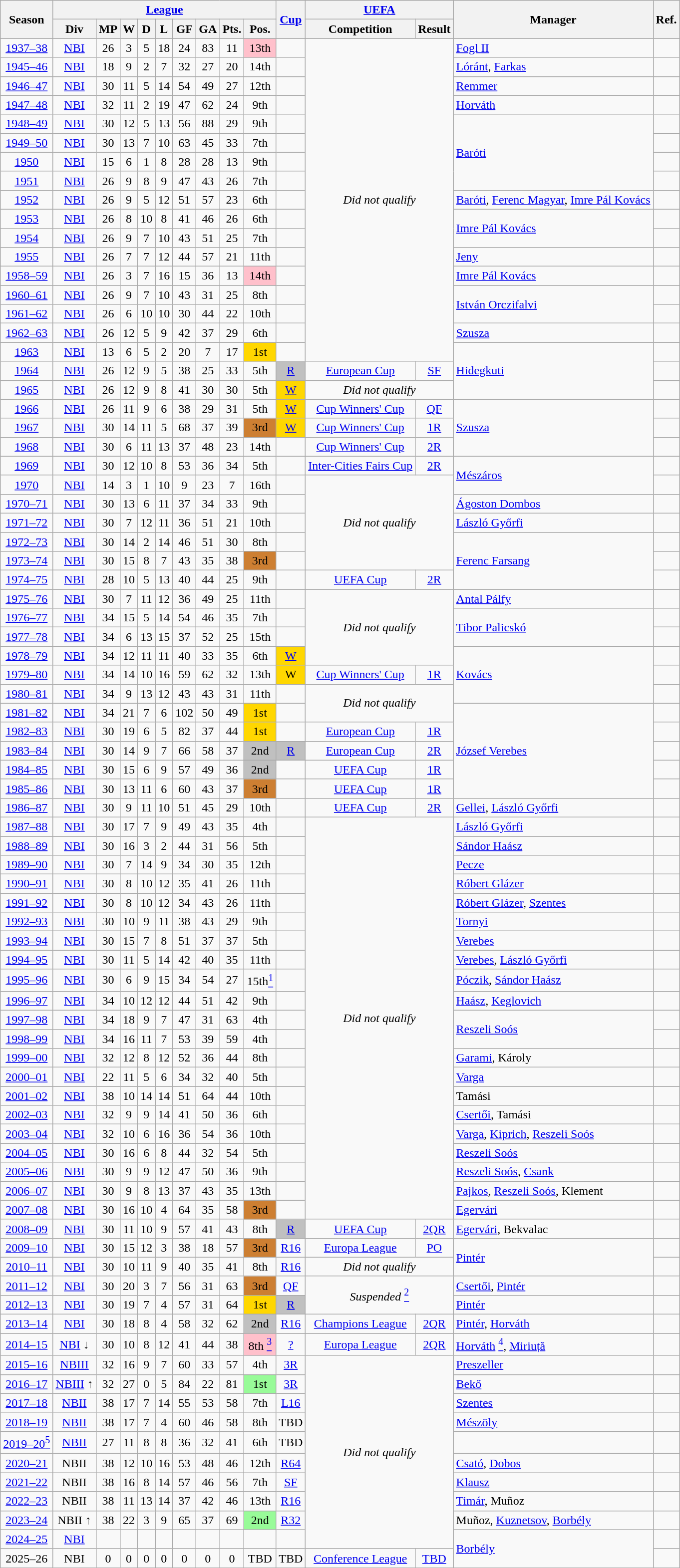<table class="wikitable sortable"  style="text-align: center">
<tr>
<th rowspan="2"><strong>Season</strong></th>
<th colspan="9"><a href='#'>League</a></th>
<th rowspan="2"><a href='#'>Cup</a></th>
<th colspan="2"><a href='#'>UEFA</a></th>
<th rowspan="2">Manager</th>
<th rowspan="2">Ref.</th>
</tr>
<tr>
<th>Div</th>
<th>MP</th>
<th>W</th>
<th>D</th>
<th>L</th>
<th>GF</th>
<th>GA</th>
<th>Pts.</th>
<th>Pos.</th>
<th>Competition</th>
<th>Result</th>
</tr>
<tr>
<td><a href='#'>1937–38</a></td>
<td><a href='#'>NBI</a></td>
<td>26</td>
<td>3</td>
<td>5</td>
<td>18</td>
<td>24</td>
<td>83</td>
<td>11</td>
<td bgcolor=Pink>13th</td>
<td></td>
<td colspan="2" rowspan="17"><em>Did not qualify</em></td>
<td align="left"> <a href='#'>Fogl II</a></td>
<td></td>
</tr>
<tr>
<td><a href='#'>1945–46</a></td>
<td><a href='#'>NBI</a></td>
<td>18</td>
<td>9</td>
<td>2</td>
<td>7</td>
<td>32</td>
<td>27</td>
<td>20</td>
<td>14th</td>
<td></td>
<td align="left"> <a href='#'>Lóránt</a>,  <a href='#'>Farkas</a></td>
<td></td>
</tr>
<tr>
<td><a href='#'>1946–47</a></td>
<td><a href='#'>NBI</a></td>
<td>30</td>
<td>11</td>
<td>5</td>
<td>14</td>
<td>54</td>
<td>49</td>
<td>27</td>
<td>12th</td>
<td></td>
<td align="left"> <a href='#'>Remmer</a></td>
<td></td>
</tr>
<tr>
<td><a href='#'>1947–48</a></td>
<td><a href='#'>NBI</a></td>
<td>32</td>
<td>11</td>
<td>2</td>
<td>19</td>
<td>47</td>
<td>62</td>
<td>24</td>
<td>9th</td>
<td></td>
<td align="left"> <a href='#'>Horváth</a></td>
<td></td>
</tr>
<tr>
<td><a href='#'>1948–49</a></td>
<td><a href='#'>NBI</a></td>
<td>30</td>
<td>12</td>
<td>5</td>
<td>13</td>
<td>56</td>
<td>88</td>
<td>29</td>
<td>9th</td>
<td></td>
<td rowspan="4" align="left"> <a href='#'>Baróti</a></td>
<td></td>
</tr>
<tr>
<td><a href='#'>1949–50</a></td>
<td><a href='#'>NBI</a></td>
<td>30</td>
<td>13</td>
<td>7</td>
<td>10</td>
<td>63</td>
<td>45</td>
<td>33</td>
<td>7th</td>
<td></td>
<td></td>
</tr>
<tr>
<td><a href='#'>1950</a></td>
<td><a href='#'>NBI</a></td>
<td>15</td>
<td>6</td>
<td>1</td>
<td>8</td>
<td>28</td>
<td>28</td>
<td>13</td>
<td>9th</td>
<td></td>
<td></td>
</tr>
<tr>
<td><a href='#'>1951</a></td>
<td><a href='#'>NBI</a></td>
<td>26</td>
<td>9</td>
<td>8</td>
<td>9</td>
<td>47</td>
<td>43</td>
<td>26</td>
<td>7th</td>
<td></td>
<td></td>
</tr>
<tr>
<td><a href='#'>1952</a></td>
<td><a href='#'>NBI</a></td>
<td>26</td>
<td>9</td>
<td>5</td>
<td>12</td>
<td>51</td>
<td>57</td>
<td>23</td>
<td>6th</td>
<td></td>
<td align="left"> <a href='#'>Baróti</a>,  <a href='#'>Ferenc Magyar</a>,  <a href='#'>Imre Pál Kovács</a></td>
<td></td>
</tr>
<tr>
<td><a href='#'>1953</a></td>
<td><a href='#'>NBI</a></td>
<td>26</td>
<td>8</td>
<td>10</td>
<td>8</td>
<td>41</td>
<td>46</td>
<td>26</td>
<td>6th</td>
<td></td>
<td rowspan="2" align="left"> <a href='#'>Imre Pál Kovács</a></td>
<td></td>
</tr>
<tr>
<td><a href='#'>1954</a></td>
<td><a href='#'>NBI</a></td>
<td>26</td>
<td>9</td>
<td>7</td>
<td>10</td>
<td>43</td>
<td>51</td>
<td>25</td>
<td>7th</td>
<td></td>
<td></td>
</tr>
<tr>
<td><a href='#'>1955</a></td>
<td><a href='#'>NBI</a></td>
<td>26</td>
<td>7</td>
<td>7</td>
<td>12</td>
<td>44</td>
<td>57</td>
<td>21</td>
<td>11th</td>
<td></td>
<td align="left"> <a href='#'>Jeny</a></td>
<td></td>
</tr>
<tr>
<td><a href='#'>1958–59</a></td>
<td><a href='#'>NBI</a></td>
<td>26</td>
<td>3</td>
<td>7</td>
<td>16</td>
<td>15</td>
<td>36</td>
<td>13</td>
<td bgcolor=Pink>14th</td>
<td></td>
<td align="left"> <a href='#'>Imre Pál Kovács</a></td>
<td></td>
</tr>
<tr>
<td><a href='#'>1960–61</a></td>
<td><a href='#'>NBI</a></td>
<td>26</td>
<td>9</td>
<td>7</td>
<td>10</td>
<td>43</td>
<td>31</td>
<td>25</td>
<td>8th</td>
<td></td>
<td rowspan="2" align="left"> <a href='#'>István Orczifalvi</a></td>
<td></td>
</tr>
<tr>
<td><a href='#'>1961–62</a></td>
<td><a href='#'>NBI</a></td>
<td>26</td>
<td>6</td>
<td>10</td>
<td>10</td>
<td>30</td>
<td>44</td>
<td>22</td>
<td>10th</td>
<td></td>
<td></td>
</tr>
<tr>
<td><a href='#'>1962–63</a></td>
<td><a href='#'>NBI</a></td>
<td>26</td>
<td>12</td>
<td>5</td>
<td>9</td>
<td>42</td>
<td>37</td>
<td>29</td>
<td>6th</td>
<td></td>
<td align="left"> <a href='#'>Szusza</a></td>
<td></td>
</tr>
<tr>
<td><a href='#'>1963</a></td>
<td><a href='#'>NBI</a></td>
<td>13</td>
<td>6</td>
<td>5</td>
<td>2</td>
<td>20</td>
<td>7</td>
<td>17</td>
<td style="background:gold;" !>1st</td>
<td></td>
<td rowspan="3" align="left"> <a href='#'>Hidegkuti</a></td>
<td></td>
</tr>
<tr>
<td><a href='#'>1964</a></td>
<td><a href='#'>NBI</a></td>
<td>26</td>
<td>12</td>
<td>9</td>
<td>5</td>
<td>38</td>
<td>25</td>
<td>33</td>
<td>5th</td>
<td style="background:silver;" !><a href='#'>R</a></td>
<td><a href='#'>European Cup</a></td>
<td><a href='#'>SF</a></td>
<td></td>
</tr>
<tr>
<td><a href='#'>1965</a></td>
<td><a href='#'>NBI</a></td>
<td>26</td>
<td>12</td>
<td>9</td>
<td>8</td>
<td>41</td>
<td>30</td>
<td>30</td>
<td>5th</td>
<td style="background:gold;" !><a href='#'>W</a></td>
<td colspan="2"><em>Did not qualify</em></td>
<td></td>
</tr>
<tr>
<td><a href='#'>1966</a></td>
<td><a href='#'>NBI</a></td>
<td>26</td>
<td>11</td>
<td>9</td>
<td>6</td>
<td>38</td>
<td>29</td>
<td>31</td>
<td>5th</td>
<td style="background:gold;" !><a href='#'>W</a></td>
<td><a href='#'>Cup Winners' Cup</a></td>
<td><a href='#'>QF</a></td>
<td rowspan="3" align="left"> <a href='#'>Szusza</a></td>
<td></td>
</tr>
<tr>
<td><a href='#'>1967</a></td>
<td><a href='#'>NBI</a></td>
<td>30</td>
<td>14</td>
<td>11</td>
<td>5</td>
<td>68</td>
<td>37</td>
<td>39</td>
<td style="text-align:center;" bgcolor="CD7F32">3rd</td>
<td style="background:gold;" !><a href='#'>W</a></td>
<td><a href='#'>Cup Winners' Cup</a></td>
<td><a href='#'>1R</a></td>
<td></td>
</tr>
<tr>
<td><a href='#'>1968</a></td>
<td><a href='#'>NBI</a></td>
<td>30</td>
<td>6</td>
<td>11</td>
<td>13</td>
<td>37</td>
<td>48</td>
<td>23</td>
<td>14th</td>
<td></td>
<td><a href='#'>Cup Winners' Cup</a></td>
<td><a href='#'>2R</a></td>
<td></td>
</tr>
<tr>
<td><a href='#'>1969</a></td>
<td><a href='#'>NBI</a></td>
<td>30</td>
<td>12</td>
<td>10</td>
<td>8</td>
<td>53</td>
<td>36</td>
<td>34</td>
<td>5th</td>
<td></td>
<td><a href='#'>Inter-Cities Fairs Cup</a></td>
<td><a href='#'>2R</a></td>
<td rowspan="2" align="left"> <a href='#'>Mészáros</a></td>
<td></td>
</tr>
<tr>
<td><a href='#'>1970</a></td>
<td><a href='#'>NBI</a></td>
<td>14</td>
<td>3</td>
<td>1</td>
<td>10</td>
<td>9</td>
<td>23</td>
<td>7</td>
<td>16th</td>
<td></td>
<td colspan="2" rowspan="5"><em>Did not qualify</em></td>
<td></td>
</tr>
<tr>
<td><a href='#'>1970–71</a></td>
<td><a href='#'>NBI</a></td>
<td>30</td>
<td>13</td>
<td>6</td>
<td>11</td>
<td>37</td>
<td>34</td>
<td>33</td>
<td>9th</td>
<td></td>
<td align="left"> <a href='#'>Ágoston Dombos</a></td>
<td></td>
</tr>
<tr>
<td><a href='#'>1971–72</a></td>
<td><a href='#'>NBI</a></td>
<td>30</td>
<td>7</td>
<td>12</td>
<td>11</td>
<td>36</td>
<td>51</td>
<td>21</td>
<td>10th</td>
<td></td>
<td align="left"> <a href='#'>László Győrfi</a></td>
<td></td>
</tr>
<tr>
<td><a href='#'>1972–73</a></td>
<td><a href='#'>NBI</a></td>
<td>30</td>
<td>14</td>
<td>2</td>
<td>14</td>
<td>46</td>
<td>51</td>
<td>30</td>
<td>8th</td>
<td></td>
<td rowspan="3" align="left"> <a href='#'>Ferenc Farsang</a></td>
<td></td>
</tr>
<tr>
<td><a href='#'>1973–74</a></td>
<td><a href='#'>NBI</a></td>
<td>30</td>
<td>15</td>
<td>8</td>
<td>7</td>
<td>43</td>
<td>35</td>
<td>38</td>
<td style="text-align:center;" bgcolor="CD7F32">3rd</td>
<td></td>
<td></td>
</tr>
<tr>
<td><a href='#'>1974–75</a></td>
<td><a href='#'>NBI</a></td>
<td>28</td>
<td>10</td>
<td>5</td>
<td>13</td>
<td>40</td>
<td>44</td>
<td>25</td>
<td>9th</td>
<td></td>
<td><a href='#'>UEFA Cup</a></td>
<td><a href='#'>2R</a></td>
<td></td>
</tr>
<tr>
<td><a href='#'>1975–76</a></td>
<td><a href='#'>NBI</a></td>
<td>30</td>
<td>7</td>
<td>11</td>
<td>12</td>
<td>36</td>
<td>49</td>
<td>25</td>
<td>11th</td>
<td></td>
<td colspan="2" rowspan="4"><em>Did not qualify</em></td>
<td align="left"> <a href='#'>Antal Pálfy</a></td>
<td></td>
</tr>
<tr>
<td><a href='#'>1976–77</a></td>
<td><a href='#'>NBI</a></td>
<td>34</td>
<td>15</td>
<td>5</td>
<td>14</td>
<td>54</td>
<td>46</td>
<td>35</td>
<td>7th</td>
<td></td>
<td rowspan="2" align="left"> <a href='#'>Tibor Palicskó</a></td>
<td></td>
</tr>
<tr>
<td><a href='#'>1977–78</a></td>
<td><a href='#'>NBI</a></td>
<td>34</td>
<td>6</td>
<td>13</td>
<td>15</td>
<td>37</td>
<td>52</td>
<td>25</td>
<td>15th</td>
<td></td>
<td></td>
</tr>
<tr>
<td><a href='#'>1978–79</a></td>
<td><a href='#'>NBI</a></td>
<td>34</td>
<td>12</td>
<td>11</td>
<td>11</td>
<td>40</td>
<td>33</td>
<td>35</td>
<td>6th</td>
<td style="background:gold;" !><a href='#'>W</a></td>
<td rowspan="3" align="left"> <a href='#'>Kovács</a></td>
<td></td>
</tr>
<tr>
<td><a href='#'>1979–80</a></td>
<td><a href='#'>NBI</a></td>
<td>34</td>
<td>14</td>
<td>10</td>
<td>16</td>
<td>59</td>
<td>62</td>
<td>32</td>
<td>13th</td>
<td style="background:gold;" !>W</td>
<td><a href='#'>Cup Winners' Cup</a></td>
<td><a href='#'>1R</a></td>
<td></td>
</tr>
<tr>
<td><a href='#'>1980–81</a></td>
<td><a href='#'>NBI</a></td>
<td>34</td>
<td>9</td>
<td>13</td>
<td>12</td>
<td>43</td>
<td>43</td>
<td>31</td>
<td>11th</td>
<td></td>
<td colspan="2" rowspan="2"><em>Did not qualify</em></td>
<td></td>
</tr>
<tr>
<td><a href='#'>1981–82</a></td>
<td><a href='#'>NBI</a></td>
<td>34</td>
<td>21</td>
<td>7</td>
<td>6</td>
<td>102</td>
<td>50</td>
<td>49</td>
<td style="background:gold;" !>1st</td>
<td></td>
<td rowspan="5" align="left"> <a href='#'>József Verebes</a></td>
<td></td>
</tr>
<tr>
<td><a href='#'>1982–83</a></td>
<td><a href='#'>NBI</a></td>
<td>30</td>
<td>19</td>
<td>6</td>
<td>5</td>
<td>82</td>
<td>37</td>
<td>44</td>
<td style="background:gold;" !>1st</td>
<td></td>
<td><a href='#'>European Cup</a></td>
<td><a href='#'>1R</a></td>
<td></td>
</tr>
<tr>
<td><a href='#'>1983–84</a></td>
<td><a href='#'>NBI</a></td>
<td>30</td>
<td>14</td>
<td>9</td>
<td>7</td>
<td>66</td>
<td>58</td>
<td>37</td>
<td style="background:silver;" !>2nd</td>
<td style="background:silver;" !><a href='#'>R</a></td>
<td><a href='#'>European Cup</a></td>
<td><a href='#'>2R</a></td>
<td></td>
</tr>
<tr>
<td><a href='#'>1984–85</a></td>
<td><a href='#'>NBI</a></td>
<td>30</td>
<td>15</td>
<td>6</td>
<td>9</td>
<td>57</td>
<td>49</td>
<td>36</td>
<td style="background:silver;" !>2nd</td>
<td></td>
<td><a href='#'>UEFA Cup</a></td>
<td><a href='#'>1R</a></td>
<td></td>
</tr>
<tr>
<td><a href='#'>1985–86</a></td>
<td><a href='#'>NBI</a></td>
<td>30</td>
<td>13</td>
<td>11</td>
<td>6</td>
<td>60</td>
<td>43</td>
<td>37</td>
<td style="text-align:center;" bgcolor="CD7F32">3rd</td>
<td></td>
<td><a href='#'>UEFA Cup</a></td>
<td><a href='#'>1R</a></td>
<td></td>
</tr>
<tr>
<td><a href='#'>1986–87</a></td>
<td><a href='#'>NBI</a></td>
<td>30</td>
<td>9</td>
<td>11</td>
<td>10</td>
<td>51</td>
<td>45</td>
<td>29</td>
<td>10th</td>
<td></td>
<td><a href='#'>UEFA Cup</a></td>
<td><a href='#'>2R</a></td>
<td align="left"> <a href='#'>Gellei</a>,  <a href='#'>László Győrfi</a></td>
<td></td>
</tr>
<tr>
<td><a href='#'>1987–88</a></td>
<td><a href='#'>NBI</a></td>
<td>30</td>
<td>17</td>
<td>7</td>
<td>9</td>
<td>49</td>
<td>43</td>
<td>35</td>
<td>4th</td>
<td></td>
<td colspan="2" rowspan="21"><em>Did not qualify</em></td>
<td align="left"> <a href='#'>László Győrfi</a></td>
<td></td>
</tr>
<tr>
<td><a href='#'>1988–89</a></td>
<td><a href='#'>NBI</a></td>
<td>30</td>
<td>16</td>
<td>3</td>
<td>2</td>
<td>44</td>
<td>31</td>
<td>56</td>
<td>5th</td>
<td></td>
<td align="left"> <a href='#'>Sándor Haász</a></td>
<td></td>
</tr>
<tr>
<td><a href='#'>1989–90</a></td>
<td><a href='#'>NBI</a></td>
<td>30</td>
<td>7</td>
<td>14</td>
<td>9</td>
<td>34</td>
<td>30</td>
<td>35</td>
<td>12th</td>
<td></td>
<td align="left"> <a href='#'>Pecze</a></td>
<td></td>
</tr>
<tr>
<td><a href='#'>1990–91</a></td>
<td><a href='#'>NBI</a></td>
<td>30</td>
<td>8</td>
<td>10</td>
<td>12</td>
<td>35</td>
<td>41</td>
<td>26</td>
<td>11th</td>
<td></td>
<td align="left"> <a href='#'>Róbert Glázer</a></td>
<td></td>
</tr>
<tr>
<td><a href='#'>1991–92</a></td>
<td><a href='#'>NBI</a></td>
<td>30</td>
<td>8</td>
<td>10</td>
<td>12</td>
<td>34</td>
<td>43</td>
<td>26</td>
<td>11th</td>
<td></td>
<td align="left"> <a href='#'>Róbert Glázer</a>,  <a href='#'>Szentes</a></td>
<td></td>
</tr>
<tr>
<td><a href='#'>1992–93</a></td>
<td><a href='#'>NBI</a></td>
<td>30</td>
<td>10</td>
<td>9</td>
<td>11</td>
<td>38</td>
<td>43</td>
<td>29</td>
<td>9th</td>
<td></td>
<td align="left"> <a href='#'>Tornyi</a></td>
<td></td>
</tr>
<tr>
<td><a href='#'>1993–94</a></td>
<td><a href='#'>NBI</a></td>
<td>30</td>
<td>15</td>
<td>7</td>
<td>8</td>
<td>51</td>
<td>37</td>
<td>37</td>
<td>5th</td>
<td></td>
<td align="left"> <a href='#'>Verebes</a></td>
<td></td>
</tr>
<tr>
<td><a href='#'>1994–95</a></td>
<td><a href='#'>NBI</a></td>
<td>30</td>
<td>11</td>
<td>5</td>
<td>14</td>
<td>42</td>
<td>40</td>
<td>35</td>
<td>11th</td>
<td></td>
<td align="left"> <a href='#'>Verebes</a>,  <a href='#'>László Győrfi</a></td>
<td></td>
</tr>
<tr>
<td><a href='#'>1995–96</a></td>
<td><a href='#'>NBI</a></td>
<td>30</td>
<td>6</td>
<td>9</td>
<td>15</td>
<td>34</td>
<td>54</td>
<td>27</td>
<td>15th<a href='#'><sup>1</sup></a></td>
<td></td>
<td align="left"> <a href='#'>Póczik</a>,  <a href='#'>Sándor Haász</a></td>
<td></td>
</tr>
<tr>
<td><a href='#'>1996–97</a></td>
<td><a href='#'>NBI</a></td>
<td>34</td>
<td>10</td>
<td>12</td>
<td>12</td>
<td>44</td>
<td>51</td>
<td>42</td>
<td>9th</td>
<td></td>
<td align="left"> <a href='#'>Haász</a>,  <a href='#'>Keglovich</a></td>
<td></td>
</tr>
<tr>
<td><a href='#'>1997–98</a></td>
<td><a href='#'>NBI</a></td>
<td>34</td>
<td>18</td>
<td>9</td>
<td>7</td>
<td>47</td>
<td>31</td>
<td>63</td>
<td>4th</td>
<td></td>
<td rowspan="2" align="left"> <a href='#'>Reszeli Soós</a></td>
<td></td>
</tr>
<tr>
<td><a href='#'>1998–99</a></td>
<td><a href='#'>NBI</a></td>
<td>34</td>
<td>16</td>
<td>11</td>
<td>7</td>
<td>53</td>
<td>39</td>
<td>59</td>
<td>4th</td>
<td></td>
<td></td>
</tr>
<tr>
<td><a href='#'>1999–00</a></td>
<td><a href='#'>NBI</a></td>
<td>32</td>
<td>12</td>
<td>8</td>
<td>12</td>
<td>52</td>
<td>36</td>
<td>44</td>
<td>8th</td>
<td></td>
<td align="left"> <a href='#'>Garami</a>,  Károly</td>
<td></td>
</tr>
<tr>
<td><a href='#'>2000–01</a></td>
<td><a href='#'>NBI</a></td>
<td>22</td>
<td>11</td>
<td>5</td>
<td>6</td>
<td>34</td>
<td>32</td>
<td>40</td>
<td>5th</td>
<td></td>
<td align="left"> <a href='#'>Varga</a></td>
<td></td>
</tr>
<tr>
<td><a href='#'>2001–02</a></td>
<td><a href='#'>NBI</a></td>
<td>38</td>
<td>10</td>
<td>14</td>
<td>14</td>
<td>51</td>
<td>64</td>
<td>44</td>
<td>10th</td>
<td></td>
<td align="left"> Tamási</td>
<td></td>
</tr>
<tr>
<td><a href='#'>2002–03</a></td>
<td><a href='#'>NBI</a></td>
<td>32</td>
<td>9</td>
<td>9</td>
<td>14</td>
<td>41</td>
<td>50</td>
<td>36</td>
<td>6th</td>
<td></td>
<td align="left"> <a href='#'>Csertői</a>,  Tamási</td>
<td></td>
</tr>
<tr>
<td><a href='#'>2003–04</a></td>
<td><a href='#'>NBI</a></td>
<td>32</td>
<td>10</td>
<td>6</td>
<td>16</td>
<td>36</td>
<td>54</td>
<td>36</td>
<td>10th</td>
<td></td>
<td align="left"> <a href='#'>Varga</a>,  <a href='#'>Kiprich</a>,  <a href='#'>Reszeli Soós</a></td>
<td></td>
</tr>
<tr>
<td><a href='#'>2004–05</a></td>
<td><a href='#'>NBI</a></td>
<td>30</td>
<td>16</td>
<td>6</td>
<td>8</td>
<td>44</td>
<td>32</td>
<td>54</td>
<td>5th</td>
<td></td>
<td align="left"> <a href='#'>Reszeli Soós</a></td>
<td></td>
</tr>
<tr>
<td><a href='#'>2005–06</a></td>
<td><a href='#'>NBI</a></td>
<td>30</td>
<td>9</td>
<td>9</td>
<td>12</td>
<td>47</td>
<td>50</td>
<td>36</td>
<td>9th</td>
<td></td>
<td align="left"> <a href='#'>Reszeli Soós</a>,  <a href='#'>Csank</a></td>
<td></td>
</tr>
<tr>
<td><a href='#'>2006–07</a></td>
<td><a href='#'>NBI</a></td>
<td>30</td>
<td>9</td>
<td>8</td>
<td>13</td>
<td>37</td>
<td>43</td>
<td>35</td>
<td>13th</td>
<td></td>
<td align="left"> <a href='#'>Pajkos</a>,  <a href='#'>Reszeli Soós</a>,  Klement</td>
<td></td>
</tr>
<tr>
<td><a href='#'>2007–08</a></td>
<td><a href='#'>NBI</a></td>
<td>30</td>
<td>16</td>
<td>10</td>
<td>4</td>
<td>64</td>
<td>35</td>
<td>58</td>
<td style="text-align:center;" bgcolor="CD7F32">3rd</td>
<td></td>
<td align="left"> <a href='#'>Egervári</a></td>
<td></td>
</tr>
<tr>
<td><a href='#'>2008–09</a></td>
<td><a href='#'>NBI</a></td>
<td>30</td>
<td>11</td>
<td>10</td>
<td>9</td>
<td>57</td>
<td>41</td>
<td>43</td>
<td>8th</td>
<td style="background:silver;" !><a href='#'>R</a></td>
<td><a href='#'>UEFA Cup</a></td>
<td><a href='#'>2QR</a></td>
<td align="left"> <a href='#'>Egervári</a>,  Bekvalac</td>
<td></td>
</tr>
<tr>
<td><a href='#'>2009–10</a></td>
<td><a href='#'>NBI</a></td>
<td>30</td>
<td>15</td>
<td>12</td>
<td>3</td>
<td>38</td>
<td>18</td>
<td>57</td>
<td style="text-align:center;" bgcolor="CD7F32">3rd</td>
<td><a href='#'>R16</a></td>
<td><a href='#'>Europa League</a></td>
<td><a href='#'>PO</a></td>
<td rowspan="2" align="left"> <a href='#'>Pintér</a></td>
<td></td>
</tr>
<tr>
<td><a href='#'>2010–11</a></td>
<td><a href='#'>NBI</a></td>
<td>30</td>
<td>10</td>
<td>11</td>
<td>9</td>
<td>40</td>
<td>35</td>
<td>41</td>
<td>8th</td>
<td><a href='#'>R16</a></td>
<td colspan="2"><em>Did not qualify</em></td>
<td></td>
</tr>
<tr>
<td><a href='#'>2011–12</a></td>
<td><a href='#'>NBI</a></td>
<td>30</td>
<td>20</td>
<td>3</td>
<td>7</td>
<td>56</td>
<td>31</td>
<td>63</td>
<td style="text-align:center;" bgcolor="CD7F32">3rd</td>
<td><a href='#'>QF</a></td>
<td colspan="2" rowspan="2"><em>Suspended</em> <a href='#'><sup>2</sup></a></td>
<td align="left"> <a href='#'>Csertői</a>,  <a href='#'>Pintér</a></td>
<td></td>
</tr>
<tr>
<td><a href='#'>2012–13</a></td>
<td><a href='#'>NBI</a></td>
<td>30</td>
<td>19</td>
<td>7</td>
<td>4</td>
<td>57</td>
<td>31</td>
<td>64</td>
<td style="background:gold;" !>1st</td>
<td style="background:silver;" !><a href='#'>R</a></td>
<td align="left"> <a href='#'>Pintér</a></td>
<td></td>
</tr>
<tr>
<td><a href='#'>2013–14</a></td>
<td><a href='#'>NBI</a></td>
<td>30</td>
<td>18</td>
<td>8</td>
<td>4</td>
<td>58</td>
<td>32</td>
<td>62</td>
<td style="background:silver;" !>2nd</td>
<td><a href='#'>R16</a></td>
<td><a href='#'>Champions League</a></td>
<td><a href='#'>2QR</a></td>
<td align="left"> <a href='#'>Pintér</a>,  <a href='#'>Horváth</a></td>
<td></td>
</tr>
<tr>
<td><a href='#'>2014–15</a></td>
<td><a href='#'>NBI</a> ↓</td>
<td>30</td>
<td>10</td>
<td>8</td>
<td>12</td>
<td>41</td>
<td>44</td>
<td>38</td>
<td bgcolor=Pink>8th <a href='#'><sup>3</sup></a></td>
<td><a href='#'>?</a></td>
<td><a href='#'>Europa League</a></td>
<td><a href='#'>2QR</a></td>
<td align="left"> <a href='#'>Horváth</a> <a href='#'><sup>4</sup></a>,   <a href='#'>Miriuță</a></td>
<td></td>
</tr>
<tr>
<td><a href='#'>2015–16</a></td>
<td><a href='#'>NBIII</a></td>
<td>32</td>
<td>16</td>
<td>9</td>
<td>7</td>
<td>60</td>
<td>33</td>
<td>57</td>
<td>4th</td>
<td><a href='#'>3R</a></td>
<td colspan="2" rowspan="10"><em>Did not qualify</em></td>
<td align="left"> <a href='#'>Preszeller</a></td>
<td></td>
</tr>
<tr>
<td><a href='#'>2016–17</a></td>
<td><a href='#'>NBIII</a> ↑</td>
<td>32</td>
<td>27</td>
<td>0</td>
<td>5</td>
<td>84</td>
<td>22</td>
<td>81</td>
<td bgcolor=PaleGreen>1st</td>
<td><a href='#'>3R</a></td>
<td align="left"> <a href='#'>Bekő</a></td>
<td></td>
</tr>
<tr>
<td><a href='#'>2017–18</a></td>
<td><a href='#'>NBII</a></td>
<td>38</td>
<td>17</td>
<td>7</td>
<td>14</td>
<td>55</td>
<td>53</td>
<td>58</td>
<td>7th</td>
<td><a href='#'>L16</a></td>
<td align="left"> <a href='#'>Szentes</a></td>
<td></td>
</tr>
<tr>
<td><a href='#'>2018–19</a></td>
<td><a href='#'>NBII</a></td>
<td>38</td>
<td>17</td>
<td>7</td>
<td>4</td>
<td>60</td>
<td>46</td>
<td>58</td>
<td>8th</td>
<td>TBD</td>
<td align="left"> <a href='#'>Mészöly</a></td>
<td></td>
</tr>
<tr>
<td><a href='#'>2019–20</a><a href='#'><sup>5</sup></a></td>
<td><a href='#'>NBII</a></td>
<td>27</td>
<td>11</td>
<td>8</td>
<td>8</td>
<td>36</td>
<td>32</td>
<td>41</td>
<td>6th</td>
<td>TBD</td>
<td align="left"></td>
<td></td>
</tr>
<tr>
<td><a href='#'>2020–21</a></td>
<td>NBII</td>
<td>38</td>
<td>12</td>
<td>10</td>
<td>16</td>
<td>53</td>
<td>48</td>
<td>46</td>
<td>12th</td>
<td><a href='#'>R64</a></td>
<td align="left"> <a href='#'>Csató</a>,  <a href='#'>Dobos</a></td>
<td></td>
</tr>
<tr>
<td><a href='#'>2021–22</a></td>
<td>NBII</td>
<td>38</td>
<td>16</td>
<td>8</td>
<td>14</td>
<td>57</td>
<td>46</td>
<td>56</td>
<td>7th</td>
<td><a href='#'>SF</a></td>
<td align="left"> <a href='#'>Klausz</a></td>
<td></td>
</tr>
<tr>
<td><a href='#'>2022–23</a></td>
<td>NBII</td>
<td>38</td>
<td>11</td>
<td>13</td>
<td>14</td>
<td>37</td>
<td>42</td>
<td>46</td>
<td>13th</td>
<td><a href='#'>R16</a></td>
<td align="left"> <a href='#'>Timár</a>,  Muñoz</td>
<td></td>
</tr>
<tr>
<td><a href='#'>2023–24</a></td>
<td>NBII ↑</td>
<td>38</td>
<td>22</td>
<td>3</td>
<td>9</td>
<td>65</td>
<td>37</td>
<td>69</td>
<td bgcolor=PaleGreen>2nd</td>
<td><a href='#'>R32</a></td>
<td align="left"> Muñoz,  <a href='#'>Kuznetsov</a>,   <a href='#'>Borbély</a></td>
<td></td>
</tr>
<tr>
<td><a href='#'>2024–25</a></td>
<td><a href='#'>NBI</a></td>
<td></td>
<td></td>
<td></td>
<td></td>
<td></td>
<td></td>
<td></td>
<td></td>
<td></td>
<td rowspan="2" align="left">  <a href='#'>Borbély</a></td>
<td></td>
</tr>
<tr>
<td>2025–26</td>
<td>NBI</td>
<td>0</td>
<td>0</td>
<td>0</td>
<td>0</td>
<td>0</td>
<td>0</td>
<td>0</td>
<td>TBD</td>
<td>TBD</td>
<td><a href='#'>Conference League</a></td>
<td><a href='#'>TBD</a></td>
<td></td>
</tr>
</table>
